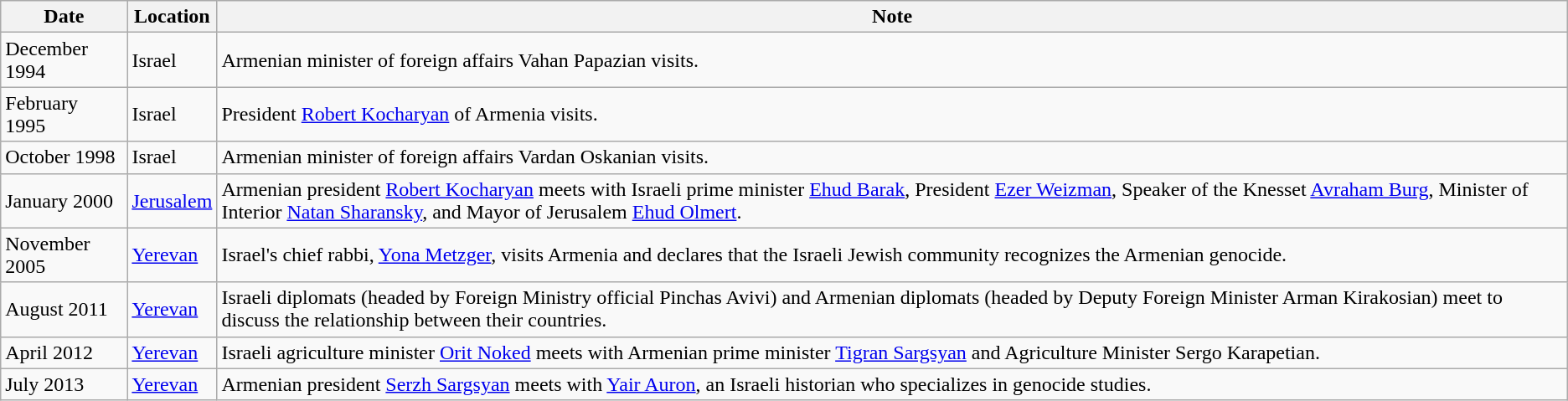<table class="wikitable">
<tr>
<th>Date</th>
<th>Location</th>
<th>Note</th>
</tr>
<tr>
<td>December 1994</td>
<td>Israel</td>
<td>Armenian minister of foreign affairs Vahan Papazian visits.</td>
</tr>
<tr>
<td>February 1995</td>
<td>Israel</td>
<td>President <a href='#'>Robert Kocharyan</a> of Armenia visits.</td>
</tr>
<tr>
<td>October 1998</td>
<td>Israel</td>
<td>Armenian minister of foreign affairs Vardan Oskanian visits.</td>
</tr>
<tr>
<td>January 2000</td>
<td><a href='#'>Jerusalem</a></td>
<td>Armenian president <a href='#'>Robert Kocharyan</a> meets with Israeli prime minister <a href='#'>Ehud Barak</a>, President <a href='#'>Ezer Weizman</a>, Speaker of the Knesset <a href='#'>Avraham Burg</a>, Minister of Interior <a href='#'>Natan Sharansky</a>, and Mayor of Jerusalem <a href='#'>Ehud Olmert</a>.</td>
</tr>
<tr>
<td>November 2005</td>
<td><a href='#'>Yerevan</a></td>
<td>Israel's chief rabbi, <a href='#'>Yona Metzger</a>, visits Armenia and declares that the Israeli Jewish community recognizes the Armenian genocide.</td>
</tr>
<tr>
<td>August 2011</td>
<td><a href='#'>Yerevan</a></td>
<td>Israeli diplomats (headed by Foreign Ministry official Pinchas Avivi) and Armenian diplomats (headed by Deputy Foreign Minister Arman Kirakosian) meet to discuss the relationship between their countries.</td>
</tr>
<tr>
<td>April 2012</td>
<td><a href='#'>Yerevan</a></td>
<td>Israeli agriculture minister <a href='#'>Orit Noked</a> meets with Armenian prime minister <a href='#'>Tigran Sargsyan</a> and Agriculture Minister Sergo Karapetian.</td>
</tr>
<tr>
<td>July 2013</td>
<td><a href='#'>Yerevan</a></td>
<td>Armenian president <a href='#'>Serzh Sargsyan</a> meets with <a href='#'>Yair Auron</a>, an Israeli historian who specializes in genocide studies.</td>
</tr>
</table>
